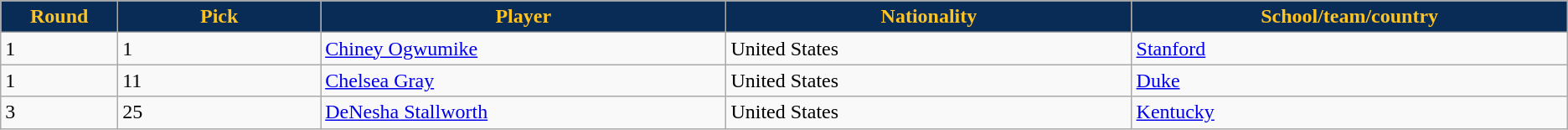<table class="wikitable">
<tr>
<th style="background:#092c57; color:#ffc322; width:2%;">Round</th>
<th style="background:#092c57; color:#ffc322; width:5%;">Pick</th>
<th style="background:#092c57; color:#ffc322; width:10%;">Player</th>
<th style="background:#092c57; color:#ffc322; width:10%;">Nationality</th>
<th style="background:#092c57; color:#ffc322; width:10%;">School/team/country</th>
</tr>
<tr>
<td>1</td>
<td>1</td>
<td><a href='#'>Chiney Ogwumike</a></td>
<td>United States</td>
<td><a href='#'>Stanford</a></td>
</tr>
<tr>
<td>1</td>
<td>11</td>
<td><a href='#'>Chelsea Gray</a></td>
<td>United States</td>
<td><a href='#'>Duke</a></td>
</tr>
<tr>
<td>3</td>
<td>25</td>
<td><a href='#'>DeNesha Stallworth</a></td>
<td>United States</td>
<td><a href='#'>Kentucky</a></td>
</tr>
</table>
